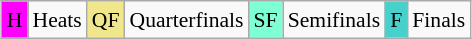<table class="wikitable" style="margin:0.5em auto; font-size:90%; line-height:1.25em;">
<tr>
<td bgcolor="#FF00FF" align="center">H</td>
<td>Heats</td>
<td bgcolor="#F0E68C" align="center">QF</td>
<td>Quarterfinals</td>
<td bgcolor="#7FFFD4" align="center">SF</td>
<td>Semifinals</td>
<td bgcolor="#48D1CC" align="center">F</td>
<td>Finals</td>
</tr>
</table>
